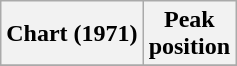<table class="wikitable sortable">
<tr>
<th align="center">Chart (1971)</th>
<th align="center">Peak<br>position</th>
</tr>
<tr>
</tr>
</table>
